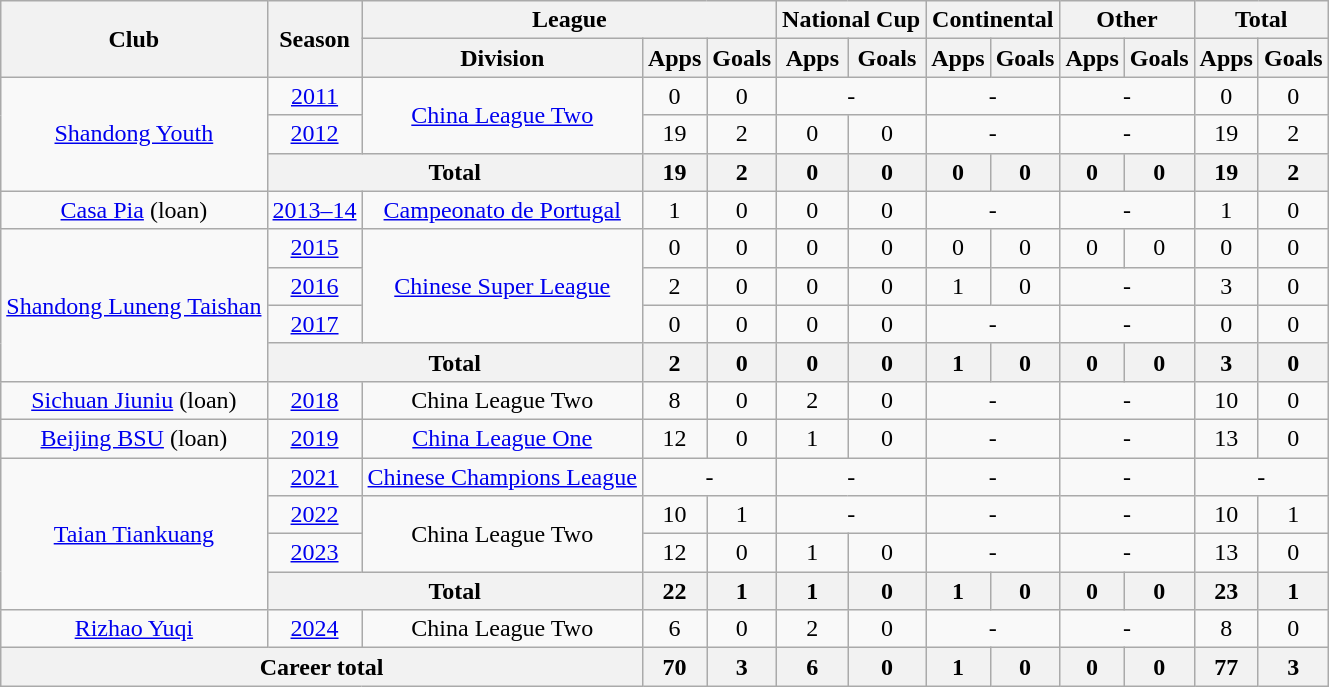<table class="wikitable" style="text-align: center">
<tr>
<th rowspan="2">Club</th>
<th rowspan="2">Season</th>
<th colspan="3">League</th>
<th colspan="2">National Cup</th>
<th colspan="2">Continental</th>
<th colspan="2">Other</th>
<th colspan="2">Total</th>
</tr>
<tr>
<th>Division</th>
<th>Apps</th>
<th>Goals</th>
<th>Apps</th>
<th>Goals</th>
<th>Apps</th>
<th>Goals</th>
<th>Apps</th>
<th>Goals</th>
<th>Apps</th>
<th>Goals</th>
</tr>
<tr>
<td rowspan="3"><a href='#'>Shandong Youth</a></td>
<td><a href='#'>2011</a></td>
<td rowspan="2"><a href='#'>China League Two</a></td>
<td>0</td>
<td>0</td>
<td colspan="2">-</td>
<td colspan="2">-</td>
<td colspan="2">-</td>
<td>0</td>
<td>0</td>
</tr>
<tr>
<td><a href='#'>2012</a></td>
<td>19</td>
<td>2</td>
<td>0</td>
<td>0</td>
<td colspan="2">-</td>
<td colspan="2">-</td>
<td>19</td>
<td>2</td>
</tr>
<tr>
<th colspan="2"><strong>Total</strong></th>
<th>19</th>
<th>2</th>
<th>0</th>
<th>0</th>
<th>0</th>
<th>0</th>
<th>0</th>
<th>0</th>
<th>19</th>
<th>2</th>
</tr>
<tr>
<td><a href='#'>Casa Pia</a> (loan)</td>
<td><a href='#'>2013–14</a></td>
<td><a href='#'>Campeonato de Portugal</a></td>
<td>1</td>
<td>0</td>
<td>0</td>
<td>0</td>
<td colspan="2">-</td>
<td colspan="2">-</td>
<td>1</td>
<td>0</td>
</tr>
<tr>
<td rowspan="4"><a href='#'>Shandong Luneng Taishan</a></td>
<td><a href='#'>2015</a></td>
<td rowspan="3"><a href='#'>Chinese Super League</a></td>
<td>0</td>
<td>0</td>
<td>0</td>
<td>0</td>
<td>0</td>
<td>0</td>
<td>0</td>
<td>0</td>
<td>0</td>
<td>0</td>
</tr>
<tr>
<td><a href='#'>2016</a></td>
<td>2</td>
<td>0</td>
<td>0</td>
<td>0</td>
<td>1</td>
<td>0</td>
<td colspan="2">-</td>
<td>3</td>
<td>0</td>
</tr>
<tr>
<td><a href='#'>2017</a></td>
<td>0</td>
<td>0</td>
<td>0</td>
<td>0</td>
<td colspan="2">-</td>
<td colspan="2">-</td>
<td>0</td>
<td>0</td>
</tr>
<tr>
<th colspan="2"><strong>Total</strong></th>
<th>2</th>
<th>0</th>
<th>0</th>
<th>0</th>
<th>1</th>
<th>0</th>
<th>0</th>
<th>0</th>
<th>3</th>
<th>0</th>
</tr>
<tr>
<td><a href='#'>Sichuan Jiuniu</a> (loan)</td>
<td><a href='#'>2018</a></td>
<td>China League Two</td>
<td>8</td>
<td>0</td>
<td>2</td>
<td>0</td>
<td colspan="2">-</td>
<td colspan="2">-</td>
<td>10</td>
<td>0</td>
</tr>
<tr>
<td><a href='#'>Beijing BSU</a> (loan)</td>
<td><a href='#'>2019</a></td>
<td><a href='#'>China League One</a></td>
<td>12</td>
<td>0</td>
<td>1</td>
<td>0</td>
<td colspan="2">-</td>
<td colspan="2">-</td>
<td>13</td>
<td>0</td>
</tr>
<tr>
<td rowspan="4"><a href='#'>Taian Tiankuang</a></td>
<td><a href='#'>2021</a></td>
<td><a href='#'>Chinese Champions League</a></td>
<td colspan="2">-</td>
<td colspan="2">-</td>
<td colspan="2">-</td>
<td colspan="2">-</td>
<td colspan="2">-</td>
</tr>
<tr>
<td><a href='#'>2022</a></td>
<td rowspan=2>China League Two</td>
<td>10</td>
<td>1</td>
<td colspan="2">-</td>
<td colspan="2">-</td>
<td colspan="2">-</td>
<td>10</td>
<td>1</td>
</tr>
<tr>
<td><a href='#'>2023</a></td>
<td>12</td>
<td>0</td>
<td>1</td>
<td>0</td>
<td colspan="2">-</td>
<td colspan="2">-</td>
<td>13</td>
<td>0</td>
</tr>
<tr>
<th colspan="2"><strong>Total</strong></th>
<th>22</th>
<th>1</th>
<th>1</th>
<th>0</th>
<th>1</th>
<th>0</th>
<th>0</th>
<th>0</th>
<th>23</th>
<th>1</th>
</tr>
<tr>
<td><a href='#'>Rizhao Yuqi</a></td>
<td><a href='#'>2024</a></td>
<td>China League Two</td>
<td>6</td>
<td>0</td>
<td>2</td>
<td>0</td>
<td colspan="2">-</td>
<td colspan="2">-</td>
<td>8</td>
<td>0</td>
</tr>
<tr>
<th colspan=3>Career total</th>
<th>70</th>
<th>3</th>
<th>6</th>
<th>0</th>
<th>1</th>
<th>0</th>
<th>0</th>
<th>0</th>
<th>77</th>
<th>3</th>
</tr>
</table>
